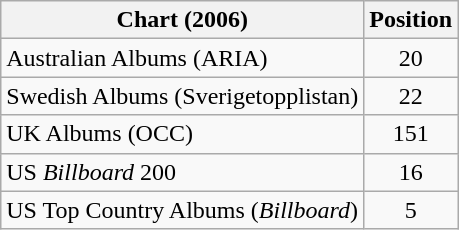<table class="wikitable sortable">
<tr>
<th>Chart (2006)</th>
<th>Position</th>
</tr>
<tr>
<td>Australian Albums (ARIA)</td>
<td align=center>20</td>
</tr>
<tr>
<td>Swedish Albums (Sverigetopplistan)</td>
<td align=center>22</td>
</tr>
<tr>
<td>UK Albums (OCC)</td>
<td align=center>151</td>
</tr>
<tr>
<td>US <em>Billboard</em> 200</td>
<td align=center>16</td>
</tr>
<tr>
<td>US Top Country Albums (<em>Billboard</em>)</td>
<td align=center>5</td>
</tr>
</table>
